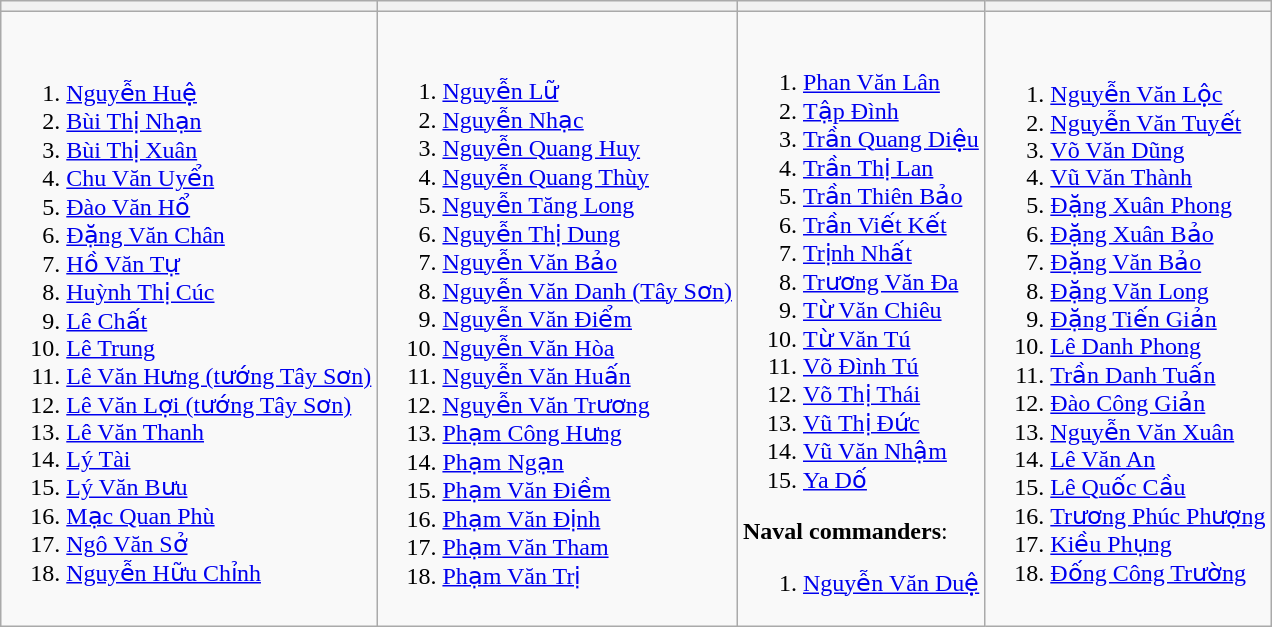<table class="wikitable" |>
<tr>
<th></th>
<th></th>
<th></th>
<th></th>
</tr>
<tr>
<td><br><ol><li><a href='#'>Nguyễn Huệ</a></li><li><a href='#'>Bùi Thị Nhạn</a></li><li><a href='#'>Bùi Thị Xuân</a></li><li><a href='#'>Chu Văn Uyển</a></li><li><a href='#'>Đào Văn Hổ</a></li><li><a href='#'>Đặng Văn Chân</a></li><li><a href='#'>Hồ Văn Tự</a></li><li><a href='#'>Huỳnh Thị Cúc</a></li><li><a href='#'>Lê Chất</a></li><li><a href='#'>Lê Trung</a></li><li><a href='#'>Lê Văn Hưng (tướng Tây Sơn)</a></li><li><a href='#'>Lê Văn Lợi (tướng Tây Sơn)</a></li><li><a href='#'>Lê Văn Thanh</a></li><li><a href='#'>Lý Tài</a></li><li><a href='#'>Lý Văn Bưu</a></li><li><a href='#'>Mạc Quan Phù</a></li><li><a href='#'>Ngô Văn Sở</a></li><li><a href='#'>Nguyễn Hữu Chỉnh</a></li></ol></td>
<td><br><ol><li><a href='#'>Nguyễn Lữ</a></li><li><a href='#'>Nguyễn Nhạc</a></li><li><a href='#'>Nguyễn Quang Huy</a></li><li><a href='#'>Nguyễn Quang Thùy</a></li><li><a href='#'>Nguyễn Tăng Long</a></li><li><a href='#'>Nguyễn Thị Dung</a></li><li><a href='#'>Nguyễn Văn Bảo</a></li><li><a href='#'>Nguyễn Văn Danh (Tây Sơn)</a></li><li><a href='#'>Nguyễn Văn Điểm</a></li><li><a href='#'>Nguyễn Văn Hòa</a></li><li><a href='#'>Nguyễn Văn Huấn</a></li><li><a href='#'>Nguyễn Văn Trương</a></li><li><a href='#'>Phạm Công Hưng</a></li><li><a href='#'>Phạm Ngạn</a></li><li><a href='#'>Phạm Văn Điềm</a></li><li><a href='#'>Phạm Văn Định</a></li><li><a href='#'>Phạm Văn Tham</a></li><li><a href='#'>Phạm Văn Trị</a></li></ol></td>
<td><br><ol><li><a href='#'>Phan Văn Lân</a></li><li><a href='#'>Tập Đình</a></li><li><a href='#'>Trần Quang Diệu</a></li><li><a href='#'>Trần Thị Lan</a></li><li><a href='#'>Trần Thiên Bảo</a></li><li><a href='#'>Trần Viết Kết</a></li><li><a href='#'>Trịnh Nhất</a></li><li><a href='#'>Trương Văn Đa</a></li><li><a href='#'>Từ Văn Chiêu</a></li><li><a href='#'>Từ Văn Tú</a></li><li><a href='#'>Võ Ðình Tú</a></li><li><a href='#'>Võ Thị Thái</a></li><li><a href='#'>Vũ Thị Đức</a></li><li><a href='#'>Vũ Văn Nhậm</a></li><li><a href='#'>Ya Dố</a></li></ol><strong>Naval commanders</strong>:<ol><li><a href='#'>Nguyễn Văn Duệ</a></li></ol></td>
<td><br><ol><li><a href='#'>Nguyễn Văn Lộc</a></li><li><a href='#'>Nguyễn Văn Tuyết</a></li><li><a href='#'>Võ Văn Dũng</a></li><li><a href='#'>Vũ Văn Thành</a></li><li><a href='#'>Đặng Xuân Phong</a></li><li><a href='#'>Đặng Xuân Bảo</a></li><li><a href='#'>Đặng Văn Bảo</a></li><li><a href='#'>Đặng Văn Long</a></li><li><a href='#'>Đặng Tiến Giản</a></li><li><a href='#'>Lê Danh Phong</a></li><li><a href='#'>Trần Danh Tuấn</a></li><li><a href='#'>Đào Công Giản</a></li><li><a href='#'>Nguyễn Văn Xuân</a></li><li><a href='#'>Lê Văn An</a></li><li><a href='#'>Lê Quốc Cầu</a></li><li><a href='#'>Trương Phúc Phượng</a></li><li><a href='#'>Kiều Phụng</a></li><li><a href='#'>Đống Công Trường</a></li></ol></td>
</tr>
</table>
